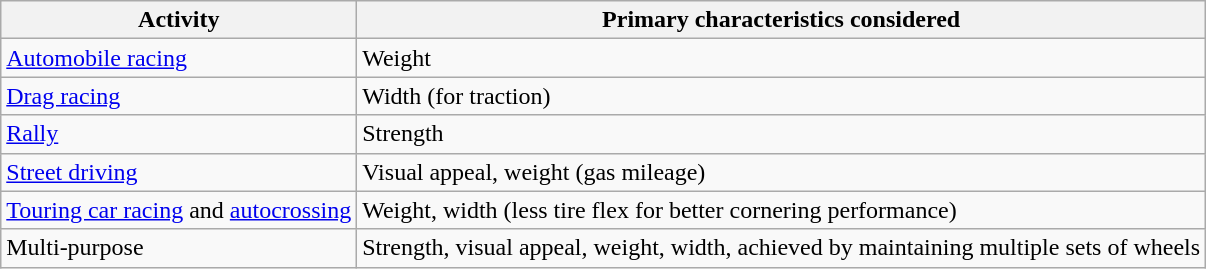<table class="wikitable">
<tr>
<th>Activity</th>
<th>Primary characteristics considered</th>
</tr>
<tr>
<td><a href='#'>Automobile racing</a></td>
<td>Weight</td>
</tr>
<tr>
<td><a href='#'>Drag racing</a></td>
<td>Width (for traction)</td>
</tr>
<tr>
<td><a href='#'>Rally</a></td>
<td>Strength</td>
</tr>
<tr>
<td><a href='#'>Street driving</a></td>
<td>Visual appeal, weight (gas mileage)</td>
</tr>
<tr>
<td><a href='#'>Touring car racing</a> and <a href='#'>autocrossing</a></td>
<td>Weight, width (less tire flex for better cornering performance)</td>
</tr>
<tr>
<td>Multi-purpose</td>
<td>Strength, visual appeal, weight, width, achieved by maintaining multiple sets of wheels</td>
</tr>
</table>
